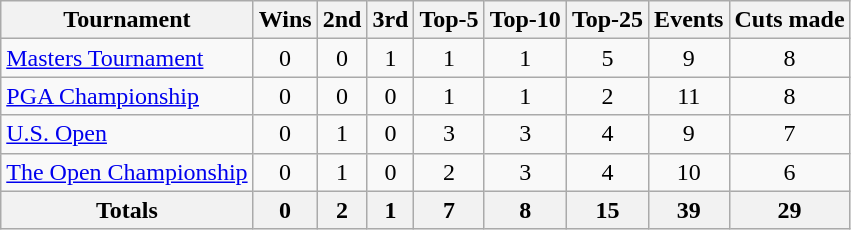<table class=wikitable style=text-align:center>
<tr>
<th>Tournament</th>
<th>Wins</th>
<th>2nd</th>
<th>3rd</th>
<th>Top-5</th>
<th>Top-10</th>
<th>Top-25</th>
<th>Events</th>
<th>Cuts made</th>
</tr>
<tr>
<td align=left><a href='#'>Masters Tournament</a></td>
<td>0</td>
<td>0</td>
<td>1</td>
<td>1</td>
<td>1</td>
<td>5</td>
<td>9</td>
<td>8</td>
</tr>
<tr>
<td align=left><a href='#'>PGA Championship</a></td>
<td>0</td>
<td>0</td>
<td>0</td>
<td>1</td>
<td>1</td>
<td>2</td>
<td>11</td>
<td>8</td>
</tr>
<tr>
<td align=left><a href='#'>U.S. Open</a></td>
<td>0</td>
<td>1</td>
<td>0</td>
<td>3</td>
<td>3</td>
<td>4</td>
<td>9</td>
<td>7</td>
</tr>
<tr>
<td align=left><a href='#'>The Open Championship</a></td>
<td>0</td>
<td>1</td>
<td>0</td>
<td>2</td>
<td>3</td>
<td>4</td>
<td>10</td>
<td>6</td>
</tr>
<tr>
<th>Totals</th>
<th>0</th>
<th>2</th>
<th>1</th>
<th>7</th>
<th>8</th>
<th>15</th>
<th>39</th>
<th>29</th>
</tr>
</table>
